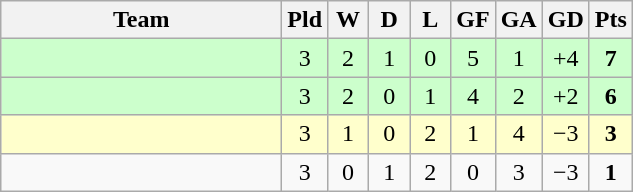<table class="wikitable" style="text-align:center;">
<tr>
<th width=180>Team</th>
<th width=20>Pld</th>
<th width=20>W</th>
<th width=20>D</th>
<th width=20>L</th>
<th width=20>GF</th>
<th width=20>GA</th>
<th width=20>GD</th>
<th width=20>Pts</th>
</tr>
<tr align=center style="background:#ccffcc;">
<td style="text-align:left;"></td>
<td>3</td>
<td>2</td>
<td>1</td>
<td>0</td>
<td>5</td>
<td>1</td>
<td>+4</td>
<td><strong>7</strong></td>
</tr>
<tr align=center style="background:#ccffcc;">
<td style="text-align:left;"></td>
<td>3</td>
<td>2</td>
<td>0</td>
<td>1</td>
<td>4</td>
<td>2</td>
<td>+2</td>
<td><strong>6</strong></td>
</tr>
<tr align=center style="background:#ffffcc;">
<td style="text-align:left;"></td>
<td>3</td>
<td>1</td>
<td>0</td>
<td>2</td>
<td>1</td>
<td>4</td>
<td>−3</td>
<td><strong>3</strong></td>
</tr>
<tr align=center>
<td style="text-align:left;"></td>
<td>3</td>
<td>0</td>
<td>1</td>
<td>2</td>
<td>0</td>
<td>3</td>
<td>−3</td>
<td><strong>1</strong></td>
</tr>
</table>
